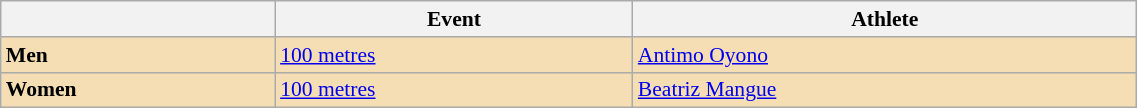<table class=wikitable style="font-size:90%" width=60%>
<tr>
<th></th>
<th>Event</th>
<th>Athlete</th>
</tr>
<tr>
<td bgcolor="wheat"><strong>Men</strong></td>
<td bgcolor="wheat"><a href='#'>100 metres</a></td>
<td bgcolor="wheat"><a href='#'>Antimo Oyono</a></td>
</tr>
<tr>
<td bgcolor="wheat"><strong>Women</strong></td>
<td bgcolor="wheat"><a href='#'>100 metres</a></td>
<td bgcolor="wheat"><a href='#'>Beatriz Mangue</a></td>
</tr>
</table>
